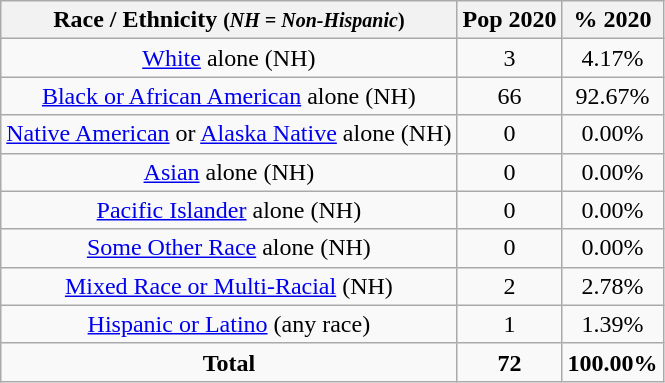<table class="wikitable" style="text-align:center;">
<tr>
<th>Race / Ethnicity <small>(<em>NH = Non-Hispanic</em>)</small></th>
<th>Pop 2020</th>
<th>% 2020</th>
</tr>
<tr>
<td><a href='#'>White</a> alone (NH)</td>
<td>3</td>
<td>4.17%</td>
</tr>
<tr>
<td><a href='#'>Black or African American</a> alone (NH)</td>
<td>66</td>
<td>92.67%</td>
</tr>
<tr>
<td><a href='#'>Native American</a> or <a href='#'>Alaska Native</a> alone (NH)</td>
<td>0</td>
<td>0.00%</td>
</tr>
<tr>
<td><a href='#'>Asian</a> alone (NH)</td>
<td>0</td>
<td>0.00%</td>
</tr>
<tr>
<td><a href='#'>Pacific Islander</a> alone (NH)</td>
<td>0</td>
<td>0.00%</td>
</tr>
<tr>
<td><a href='#'>Some Other Race</a> alone (NH)</td>
<td>0</td>
<td>0.00%</td>
</tr>
<tr>
<td><a href='#'>Mixed Race or Multi-Racial</a> (NH)</td>
<td>2</td>
<td>2.78%</td>
</tr>
<tr>
<td><a href='#'>Hispanic or Latino</a> (any race)</td>
<td>1</td>
<td>1.39%</td>
</tr>
<tr>
<td><strong>Total</strong></td>
<td><strong>72</strong></td>
<td><strong>100.00%</strong></td>
</tr>
</table>
